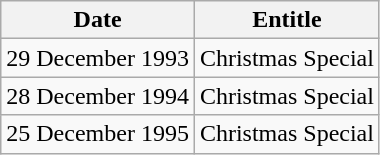<table class="wikitable" style="text-align:center;">
<tr>
<th>Date</th>
<th>Entitle</th>
</tr>
<tr>
<td>29 December 1993</td>
<td>Christmas Special</td>
</tr>
<tr>
<td>28 December 1994</td>
<td>Christmas Special</td>
</tr>
<tr>
<td>25 December 1995</td>
<td>Christmas Special</td>
</tr>
</table>
